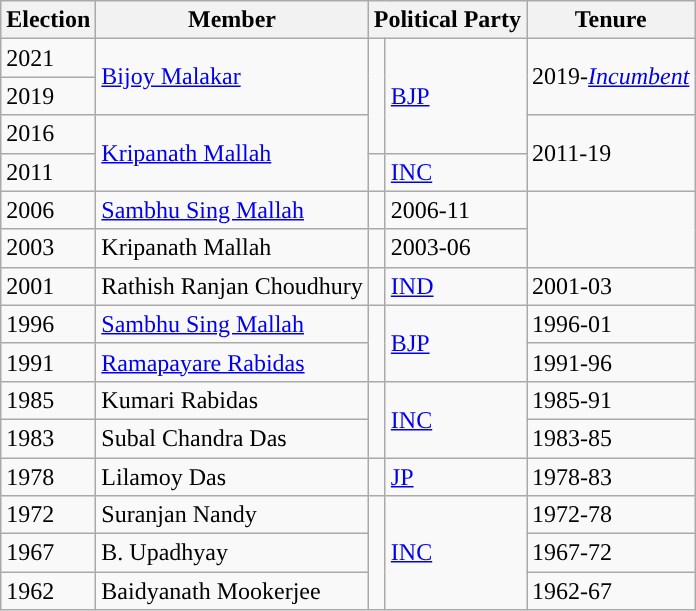<table class="wikitable sortable">
<tr>
<th>Election</th>
<th>Member</th>
<th colspan="2">Political Party</th>
<th>Tenure</th>
</tr>
<tr>
<td>2021</td>
<td rowspan=2><a href='#'>Bijoy Malakar</a></td>
<td rowspan=3 style="background-color: "></td>
<td rowspan=3><a href='#'>BJP</a></td>
<td rowspan=2>2019-<em><a href='#'>Incumbent</a></em></td>
</tr>
<tr>
<td>2019</td>
</tr>
<tr>
<td>2016</td>
<td rowspan=2><a href='#'>Kripanath Mallah</a></td>
<td rowspan=2>2011-19</td>
</tr>
<tr>
<td>2011</td>
<td style="background-color:"></td>
<td><a href='#'>INC</a></td>
</tr>
<tr>
<td>2006</td>
<td><a href='#'>Sambhu Sing Mallah</a></td>
<td></td>
<td>2006-11</td>
</tr>
<tr>
<td>2003</td>
<td>Kripanath Mallah</td>
<td></td>
<td>2003-06</td>
</tr>
<tr>
<td>2001</td>
<td>Rathish Ranjan Choudhury</td>
<td style="background-color:"></td>
<td><a href='#'>IND</a></td>
<td>2001-03</td>
</tr>
<tr>
<td>1996</td>
<td><a href='#'>Sambhu Sing Mallah</a></td>
<td rowspan=2 style="background-color: "></td>
<td rowspan=2><a href='#'>BJP</a></td>
<td>1996-01</td>
</tr>
<tr>
<td>1991</td>
<td><a href='#'>Ramapayare Rabidas</a></td>
<td>1991-96</td>
</tr>
<tr>
<td>1985</td>
<td>Kumari Rabidas</td>
<td rowspan=2 style="background-color:"></td>
<td rowspan=2><a href='#'>INC</a></td>
<td>1985-91</td>
</tr>
<tr>
<td>1983</td>
<td>Subal Chandra Das</td>
<td>1983-85</td>
</tr>
<tr>
<td>1978</td>
<td>Lilamoy Das</td>
<td style="background-color:"></td>
<td><a href='#'>JP</a></td>
<td>1978-83</td>
</tr>
<tr>
<td>1972</td>
<td>Suranjan Nandy</td>
<td rowspan=3 style="background-color:"></td>
<td rowspan=3><a href='#'>INC</a></td>
<td>1972-78</td>
</tr>
<tr>
<td>1967</td>
<td>B. Upadhyay</td>
<td>1967-72</td>
</tr>
<tr>
<td>1962</td>
<td>Baidyanath Mookerjee</td>
<td>1962-67</td>
</tr>
</table>
